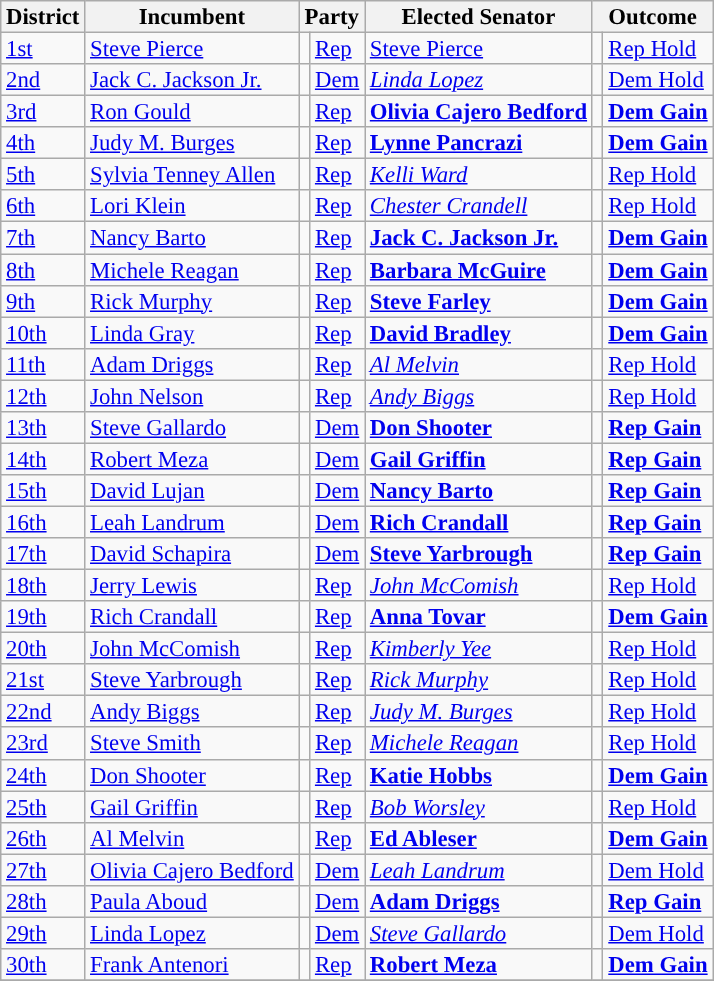<table class="sortable wikitable" style="font-size:95%;line-height:14px;">
<tr>
<th>District</th>
<th>Incumbent</th>
<th colspan="2">Party</th>
<th>Elected Senator</th>
<th colspan="2">Outcome</th>
</tr>
<tr>
<td><a href='#'>1st</a></td>
<td><a href='#'>Steve Pierce</a></td>
<td style="background:"></td>
<td><a href='#'>Rep</a></td>
<td><a href='#'>Steve Pierce</a></td>
<td style="background:"></td>
<td><a href='#'>Rep Hold</a></td>
</tr>
<tr>
<td><a href='#'>2nd</a></td>
<td><a href='#'>Jack C. Jackson Jr.</a></td>
<td style="background:"></td>
<td><a href='#'>Dem</a></td>
<td><em><a href='#'>Linda Lopez</a></em></td>
<td style="background:"></td>
<td><a href='#'>Dem Hold</a></td>
</tr>
<tr>
<td><a href='#'>3rd</a></td>
<td><a href='#'>Ron Gould</a></td>
<td style="background:"></td>
<td><a href='#'>Rep</a></td>
<td><strong><a href='#'>Olivia Cajero Bedford</a></strong></td>
<td style="background:"></td>
<td><strong><a href='#'>Dem Gain</a></strong></td>
</tr>
<tr>
<td><a href='#'>4th</a></td>
<td><a href='#'>Judy M. Burges</a></td>
<td style="background:"></td>
<td><a href='#'>Rep</a></td>
<td><strong><a href='#'>Lynne Pancrazi</a></strong></td>
<td style="background:"></td>
<td><strong><a href='#'>Dem Gain</a></strong></td>
</tr>
<tr>
<td><a href='#'>5th</a></td>
<td><a href='#'>Sylvia Tenney Allen</a></td>
<td style="background:"></td>
<td><a href='#'>Rep</a></td>
<td><em><a href='#'>Kelli Ward</a></em></td>
<td style="background:"></td>
<td><a href='#'>Rep Hold</a></td>
</tr>
<tr>
<td><a href='#'>6th</a></td>
<td><a href='#'>Lori Klein</a></td>
<td style="background:"></td>
<td><a href='#'>Rep</a></td>
<td><em><a href='#'>Chester Crandell</a></em></td>
<td style="background:"></td>
<td><a href='#'>Rep Hold</a></td>
</tr>
<tr>
<td><a href='#'>7th</a></td>
<td><a href='#'>Nancy Barto</a></td>
<td style="background:"></td>
<td><a href='#'>Rep</a></td>
<td><strong><a href='#'>Jack C. Jackson Jr.</a></strong></td>
<td style="background:"></td>
<td><strong><a href='#'>Dem Gain</a></strong></td>
</tr>
<tr>
<td><a href='#'>8th</a></td>
<td><a href='#'>Michele Reagan</a></td>
<td style="background:"></td>
<td><a href='#'>Rep</a></td>
<td><strong><a href='#'>Barbara McGuire</a></strong></td>
<td style="background:"></td>
<td><strong><a href='#'>Dem Gain</a></strong></td>
</tr>
<tr>
<td><a href='#'>9th</a></td>
<td><a href='#'>Rick Murphy</a></td>
<td style="background:"></td>
<td><a href='#'>Rep</a></td>
<td><strong><a href='#'>Steve Farley</a></strong></td>
<td style="background:"></td>
<td><strong><a href='#'>Dem Gain</a></strong></td>
</tr>
<tr>
<td><a href='#'>10th</a></td>
<td><a href='#'>Linda Gray</a></td>
<td style="background:"></td>
<td><a href='#'>Rep</a></td>
<td><strong><a href='#'>David Bradley</a></strong></td>
<td style="background:"></td>
<td><strong><a href='#'>Dem Gain</a></strong></td>
</tr>
<tr>
<td><a href='#'>11th</a></td>
<td><a href='#'>Adam Driggs</a></td>
<td style="background:"></td>
<td><a href='#'>Rep</a></td>
<td><em><a href='#'>Al Melvin</a></em></td>
<td style="background:"></td>
<td><a href='#'>Rep Hold</a></td>
</tr>
<tr>
<td><a href='#'>12th</a></td>
<td><a href='#'>John Nelson</a></td>
<td style="background:"></td>
<td><a href='#'>Rep</a></td>
<td><em><a href='#'>Andy Biggs</a></em></td>
<td style="background:"></td>
<td><a href='#'>Rep Hold</a></td>
</tr>
<tr>
<td><a href='#'>13th</a></td>
<td><a href='#'>Steve Gallardo</a></td>
<td style="background:"></td>
<td><a href='#'>Dem</a></td>
<td><strong><a href='#'>Don Shooter</a></strong></td>
<td style="background:"></td>
<td><strong><a href='#'>Rep Gain</a></strong></td>
</tr>
<tr>
<td><a href='#'>14th</a></td>
<td><a href='#'>Robert Meza</a></td>
<td style="background:"></td>
<td><a href='#'>Dem</a></td>
<td><strong><a href='#'>Gail Griffin</a></strong></td>
<td style="background:"></td>
<td><strong><a href='#'>Rep Gain</a></strong></td>
</tr>
<tr>
<td><a href='#'>15th</a></td>
<td><a href='#'>David Lujan</a></td>
<td style="background:"></td>
<td><a href='#'>Dem</a></td>
<td><strong><a href='#'>Nancy Barto</a></strong></td>
<td style="background:"></td>
<td><strong><a href='#'>Rep Gain</a></strong></td>
</tr>
<tr>
<td><a href='#'>16th</a></td>
<td><a href='#'>Leah Landrum</a></td>
<td style="background:"></td>
<td><a href='#'>Dem</a></td>
<td><strong><a href='#'>Rich Crandall</a></strong></td>
<td style="background:"></td>
<td><strong><a href='#'>Rep Gain</a></strong></td>
</tr>
<tr>
<td><a href='#'>17th</a></td>
<td><a href='#'>David Schapira</a></td>
<td style="background:"></td>
<td><a href='#'>Dem</a></td>
<td><strong><a href='#'>Steve Yarbrough</a></strong></td>
<td style="background:"></td>
<td><strong><a href='#'>Rep Gain</a></strong></td>
</tr>
<tr>
<td><a href='#'>18th</a></td>
<td><a href='#'>Jerry Lewis</a></td>
<td style="background:"></td>
<td><a href='#'>Rep</a></td>
<td><em><a href='#'>John McComish</a></em></td>
<td style="background:"></td>
<td><a href='#'>Rep Hold</a></td>
</tr>
<tr>
<td><a href='#'>19th</a></td>
<td><a href='#'>Rich Crandall</a></td>
<td style="background:"></td>
<td><a href='#'>Rep</a></td>
<td><strong><a href='#'>Anna Tovar</a></strong></td>
<td style="background:"></td>
<td><strong><a href='#'>Dem Gain</a></strong></td>
</tr>
<tr>
<td><a href='#'>20th</a></td>
<td><a href='#'>John McComish</a></td>
<td style="background:"></td>
<td><a href='#'>Rep</a></td>
<td><em><a href='#'>Kimberly Yee</a></em></td>
<td style="background:"></td>
<td><a href='#'>Rep Hold</a></td>
</tr>
<tr>
<td><a href='#'>21st</a></td>
<td><a href='#'>Steve Yarbrough</a></td>
<td style="background:"></td>
<td><a href='#'>Rep</a></td>
<td><em><a href='#'>Rick Murphy</a></em></td>
<td style="background:"></td>
<td><a href='#'>Rep Hold</a></td>
</tr>
<tr>
<td><a href='#'>22nd</a></td>
<td><a href='#'>Andy Biggs</a></td>
<td style="background:"></td>
<td><a href='#'>Rep</a></td>
<td><em><a href='#'>Judy M. Burges</a></em></td>
<td style="background:"></td>
<td><a href='#'>Rep Hold</a></td>
</tr>
<tr>
<td><a href='#'>23rd</a></td>
<td><a href='#'>Steve Smith</a></td>
<td style="background:"></td>
<td><a href='#'>Rep</a></td>
<td><em><a href='#'>Michele Reagan</a></em></td>
<td style="background:"></td>
<td><a href='#'>Rep Hold</a></td>
</tr>
<tr>
<td><a href='#'>24th</a></td>
<td><a href='#'>Don Shooter</a></td>
<td style="background:"></td>
<td><a href='#'>Rep</a></td>
<td><strong><a href='#'>Katie Hobbs</a></strong></td>
<td style="background:"></td>
<td><strong><a href='#'>Dem Gain</a></strong></td>
</tr>
<tr>
<td><a href='#'>25th</a></td>
<td><a href='#'>Gail Griffin</a></td>
<td style="background:"></td>
<td><a href='#'>Rep</a></td>
<td><em><a href='#'>Bob Worsley</a></em></td>
<td style="background:"></td>
<td><a href='#'>Rep Hold</a></td>
</tr>
<tr>
<td><a href='#'>26th</a></td>
<td><a href='#'>Al Melvin</a></td>
<td style="background:"></td>
<td><a href='#'>Rep</a></td>
<td><strong><a href='#'>Ed Ableser</a></strong></td>
<td style="background:"></td>
<td><strong><a href='#'>Dem Gain</a></strong></td>
</tr>
<tr>
<td><a href='#'>27th</a></td>
<td><a href='#'>Olivia Cajero Bedford</a></td>
<td style="background:"></td>
<td><a href='#'>Dem</a></td>
<td><em><a href='#'>Leah Landrum</a></em></td>
<td style="background:"></td>
<td><a href='#'>Dem Hold</a></td>
</tr>
<tr>
<td><a href='#'>28th</a></td>
<td><a href='#'>Paula Aboud</a></td>
<td style="background:"></td>
<td><a href='#'>Dem</a></td>
<td><strong><a href='#'>Adam Driggs</a></strong></td>
<td style="background:"></td>
<td><strong><a href='#'>Rep Gain</a></strong></td>
</tr>
<tr>
<td><a href='#'>29th</a></td>
<td><a href='#'>Linda Lopez</a></td>
<td style="background:"></td>
<td><a href='#'>Dem</a></td>
<td><em><a href='#'>Steve Gallardo</a></em></td>
<td style="background:"></td>
<td><a href='#'>Dem Hold</a></td>
</tr>
<tr>
<td><a href='#'>30th</a></td>
<td><a href='#'>Frank Antenori</a></td>
<td style="background:"></td>
<td><a href='#'>Rep</a></td>
<td><strong><a href='#'>Robert Meza</a></strong></td>
<td style="background:"></td>
<td><strong><a href='#'>Dem Gain</a></strong></td>
</tr>
<tr>
</tr>
</table>
